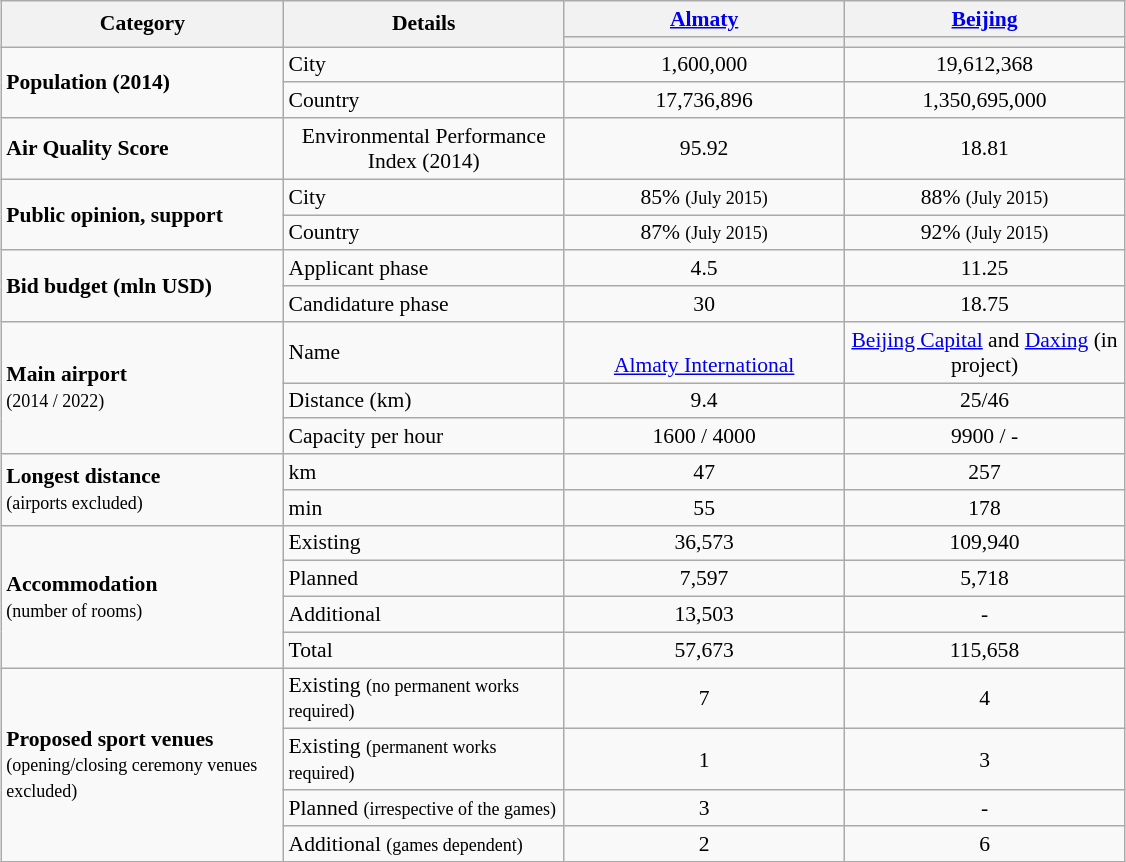<table class="wikitable" style="margin:1em auto; width: 750px; text-align:center; font-size:90%">
<tr>
<th width="100px" rowspan="2">Category</th>
<th width="100px" rowspan="2">Details</th>
<th width="100px" valign="bottom"><a href='#'>Almaty</a></th>
<th width="100px" valign="bottom"><a href='#'>Beijing</a></th>
</tr>
<tr>
<th></th>
<th></th>
</tr>
<tr>
<td align="left" width="100px" rowspan="2"><strong>Population (2014)</strong></td>
<td align="left" width="100px">City</td>
<td width="100px" valign="bottom">1,600,000</td>
<td width="100px" valign="bottom">19,612,368</td>
</tr>
<tr>
<td align="left" width="100px">Country</td>
<td width="100px" valign="bottom">17,736,896</td>
<td width="100px" valign="bottom">1,350,695,000</td>
</tr>
<tr>
<td align="left" width="100px"><strong>Air Quality Score</strong></td>
<td width="100px" valign="centre">Environmental Performance Index (2014)</td>
<td width="100px" valign="centre">95.92</td>
<td width="100px" valign="centre">18.81</td>
</tr>
<tr>
<td align="left" width="100px" rowspan="2"><strong>Public opinion, support</strong></td>
<td align="left" width="100px">City</td>
<td width="100px" valign="bottom">85% <small>(July 2015)</small></td>
<td width="100px" valign="bottom">88% <small>(July 2015)</small></td>
</tr>
<tr>
<td align="left" width="100px">Country</td>
<td width="100px" valign="bottom">87% <small>(July 2015)</small></td>
<td width="100px" valign="bottom">92% <small>(July 2015)</small></td>
</tr>
<tr>
<td align="left" width="100px" rowspan="2"><strong>Bid budget (mln USD)</strong></td>
<td align="left" width="100px">Applicant phase</td>
<td width="100px" valign="bottom">4.5</td>
<td width="100px" valign="bottom">11.25</td>
</tr>
<tr>
<td align="left" width="100px">Candidature phase</td>
<td width="100px" valign="bottom">30</td>
<td width="100px" valign="bottom">18.75</td>
</tr>
<tr>
<td align="left" width="100px" rowspan="3"><strong>Main airport</strong><br><small>(2014 / 2022)</small></td>
<td align="left" width="100px">Name</td>
<td width="100px" valign="bottom"><a href='#'>Almaty International</a></td>
<td width="100px" valign="bottom"><a href='#'>Beijing Capital</a> and <a href='#'>Daxing</a> (in project)</td>
</tr>
<tr>
<td align="left" width="100px">Distance (km)</td>
<td width="100px" valign="bottom">9.4</td>
<td width="100px" valign="bottom">25/46</td>
</tr>
<tr>
<td align="left" width="100px">Capacity per hour</td>
<td width="100px" valign="bottom">1600 / 4000</td>
<td width="100px" valign="bottom">9900 / -</td>
</tr>
<tr>
<td align="left" width="100px" rowspan="2"><strong>Longest distance</strong><br><small>(airports excluded)</small></td>
<td align="left" width="100px">km</td>
<td width="100px" valign="bottom">47</td>
<td width="100px" valign="bottom">257</td>
</tr>
<tr>
<td align="left" width="100px">min</td>
<td width="100px" valign="bottom">55</td>
<td width="100px" valign="bottom">178</td>
</tr>
<tr>
<td align="left" width="100px" rowspan="4"><strong>Accommodation</strong><br><small>(number of rooms)</small></td>
<td align="left" width="100px">Existing</td>
<td width="100px" valign="bottom">36,573</td>
<td width="100px" valign="bottom">109,940</td>
</tr>
<tr>
<td align="left" width="100px">Planned</td>
<td width="100px" valign="bottom">7,597</td>
<td width="100px" valign="bottom">5,718</td>
</tr>
<tr>
<td align="left" width="100px">Additional</td>
<td width="100px" valign="bottom">13,503</td>
<td width="100px" valign="bottom">-</td>
</tr>
<tr>
<td align="left" width="100px">Total</td>
<td width="100px" valign="bottom">57,673</td>
<td width="100px" valign="bottom">115,658</td>
</tr>
<tr>
<td align="left" width="100px" rowspan="4"><strong>Proposed sport venues</strong><br> <small>(opening/closing ceremony venues excluded)</small></td>
<td align="left" width="100px">Existing <small>(no permanent works required)</small></td>
<td width="100px" valign="centre">7</td>
<td width="100px" valign="centre">4</td>
</tr>
<tr>
<td align="left" width="100px">Existing <small>(permanent works required)</small></td>
<td width="100px" valign="centre">1</td>
<td width="100px" valign="centre">3</td>
</tr>
<tr>
<td align="left" width="100px">Planned <small>(irrespective of the games)</small></td>
<td width="100px" valign="centre">3</td>
<td width="100px" valign="centre">-</td>
</tr>
<tr>
<td align="left" width="100px">Additional <small>(games dependent)</small></td>
<td width="100px" valign="centre">2</td>
<td width="100px" valign="centre">6</td>
</tr>
</table>
